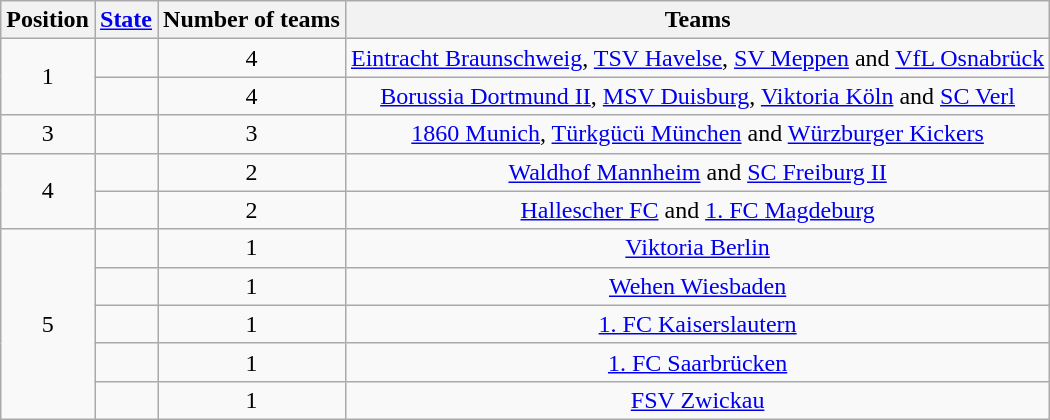<table class="wikitable">
<tr>
<th>Position</th>
<th><a href='#'>State</a></th>
<th>Number of teams</th>
<th>Teams</th>
</tr>
<tr>
<td align=center rowspan=2>1</td>
<td></td>
<td align=center>4</td>
<td align=center><a href='#'>Eintracht Braunschweig</a>, <a href='#'>TSV Havelse</a>, <a href='#'>SV Meppen</a> and <a href='#'>VfL Osnabrück</a></td>
</tr>
<tr>
<td></td>
<td align=center>4</td>
<td align=center><a href='#'>Borussia Dortmund II</a>, <a href='#'>MSV Duisburg</a>, <a href='#'>Viktoria Köln</a> and <a href='#'>SC Verl</a></td>
</tr>
<tr>
<td align=center>3</td>
<td></td>
<td align=center>3</td>
<td align=center><a href='#'>1860 Munich</a>, <a href='#'>Türkgücü München</a> and <a href='#'>Würzburger Kickers</a></td>
</tr>
<tr>
<td align=center rowspan=2>4</td>
<td></td>
<td align=center>2</td>
<td align=center><a href='#'>Waldhof Mannheim</a> and <a href='#'>SC Freiburg II</a></td>
</tr>
<tr>
<td></td>
<td align=center>2</td>
<td align=center><a href='#'>Hallescher FC</a> and <a href='#'>1. FC Magdeburg</a></td>
</tr>
<tr>
<td align=center rowspan=5>5</td>
<td></td>
<td align=center>1</td>
<td align=center><a href='#'>Viktoria Berlin</a></td>
</tr>
<tr>
<td></td>
<td align=center>1</td>
<td align=center><a href='#'>Wehen Wiesbaden</a></td>
</tr>
<tr>
<td></td>
<td align=center>1</td>
<td align=center><a href='#'>1. FC Kaiserslautern</a></td>
</tr>
<tr>
<td></td>
<td align=center>1</td>
<td align=center><a href='#'>1. FC Saarbrücken</a></td>
</tr>
<tr>
<td></td>
<td align=center>1</td>
<td align=center><a href='#'>FSV Zwickau</a></td>
</tr>
</table>
